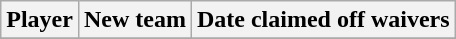<table class="wikitable">
<tr>
<th>Player</th>
<th>New team</th>
<th>Date claimed off waivers</th>
</tr>
<tr>
</tr>
</table>
